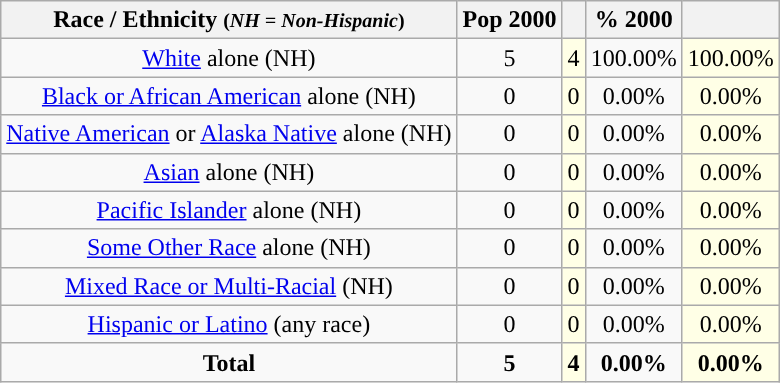<table class="wikitable" style="text-align:center;">
<tr>
<th>Race / Ethnicity <small>(<em>NH = Non-Hispanic</em>)</small></th>
<th>Pop 2000</th>
<th></th>
<th>% 2000</th>
<th></th>
</tr>
<tr>
<td><a href='#'>White</a> alone (NH)</td>
<td>5</td>
<td style='background: #ffffe6;'>4</td>
<td>100.00%</td>
<td style='background: #ffffe6;'>100.00%</td>
</tr>
<tr>
<td><a href='#'>Black or African American</a> alone (NH)</td>
<td>0</td>
<td style='background: #ffffe6;'>0</td>
<td>0.00%</td>
<td style='background: #ffffe6;'>0.00%</td>
</tr>
<tr>
<td><a href='#'>Native American</a> or <a href='#'>Alaska Native</a> alone (NH)</td>
<td>0</td>
<td style='background: #ffffe6;'>0</td>
<td>0.00%</td>
<td style='background: #ffffe6;'>0.00%</td>
</tr>
<tr>
<td><a href='#'>Asian</a> alone (NH)</td>
<td>0</td>
<td style='background: #ffffe6;'>0</td>
<td>0.00%</td>
<td style='background: #ffffe6;'>0.00%</td>
</tr>
<tr>
<td><a href='#'>Pacific Islander</a> alone (NH)</td>
<td>0</td>
<td style='background: #ffffe6;'>0</td>
<td>0.00%</td>
<td style='background: #ffffe6;'>0.00%</td>
</tr>
<tr>
<td><a href='#'>Some Other Race</a> alone (NH)</td>
<td>0</td>
<td style='background: #ffffe6;'>0</td>
<td>0.00%</td>
<td style='background: #ffffe6;'>0.00%</td>
</tr>
<tr>
<td><a href='#'>Mixed Race or Multi-Racial</a> (NH)</td>
<td>0</td>
<td style='background: #ffffe6;'>0</td>
<td>0.00%</td>
<td style='background: #ffffe6;'>0.00%</td>
</tr>
<tr>
<td><a href='#'>Hispanic or Latino</a> (any race)</td>
<td>0</td>
<td style='background: #ffffe6;'>0</td>
<td>0.00%</td>
<td style='background: #ffffe6;'>0.00%</td>
</tr>
<tr>
<td><strong>Total</strong></td>
<td><strong>5</strong></td>
<td style='background: #ffffe6;'><strong>4</strong></td>
<td><strong>0.00%</strong></td>
<td style='background: #ffffe6;'><strong>0.00%</strong></td>
</tr>
</table>
